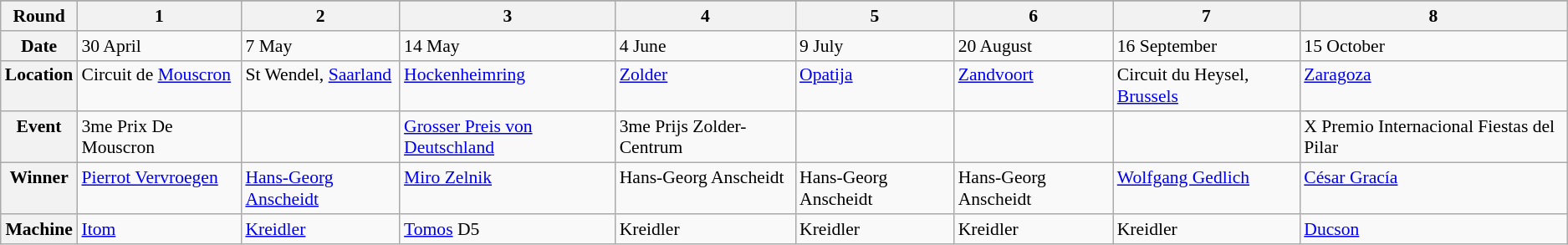<table class="wikitable" style="font-size: 90%;">
<tr style="background:#cccccc;">
</tr>
<tr valign="top">
<th>Round</th>
<th>1</th>
<th>2</th>
<th>3</th>
<th>4</th>
<th>5</th>
<th>6</th>
<th>7</th>
<th>8</th>
</tr>
<tr valign="top">
<th>Date</th>
<td>30 April</td>
<td>7 May</td>
<td>14 May</td>
<td>4 June</td>
<td>9 July</td>
<td>20 August</td>
<td>16 September</td>
<td>15 October</td>
</tr>
<tr valign="top">
<th>Location</th>
<td> Circuit de <a href='#'>Mouscron</a></td>
<td> St Wendel, <a href='#'>Saarland</a></td>
<td> <a href='#'>Hockenheimring</a></td>
<td> <a href='#'>Zolder</a></td>
<td> <a href='#'>Opatija</a></td>
<td> <a href='#'>Zandvoort</a></td>
<td> Circuit du Heysel, <a href='#'>Brussels</a></td>
<td> <a href='#'>Zaragoza</a></td>
</tr>
<tr valign="top">
<th>Event</th>
<td>3me Prix De Mouscron</td>
<td></td>
<td><a href='#'>Grosser Preis von Deutschland</a></td>
<td>3me Prijs Zolder-Centrum</td>
<td></td>
<td></td>
<td></td>
<td>X Premio Internacional Fiestas del Pilar</td>
</tr>
<tr valign="top">
<th>Winner</th>
<td> <a href='#'>Pierrot Vervroegen</a></td>
<td> <a href='#'>Hans-Georg Anscheidt</a></td>
<td> <a href='#'>Miro Zelnik</a></td>
<td> Hans-Georg Anscheidt</td>
<td> Hans-Georg Anscheidt</td>
<td> Hans-Georg Anscheidt</td>
<td> <a href='#'>Wolfgang Gedlich</a></td>
<td> <a href='#'>César Gracía</a></td>
</tr>
<tr valign="top">
<th>Machine</th>
<td><a href='#'>Itom</a></td>
<td><a href='#'>Kreidler</a></td>
<td><a href='#'>Tomos</a> D5</td>
<td>Kreidler</td>
<td>Kreidler</td>
<td>Kreidler</td>
<td>Kreidler</td>
<td><a href='#'>Ducson</a></td>
</tr>
</table>
